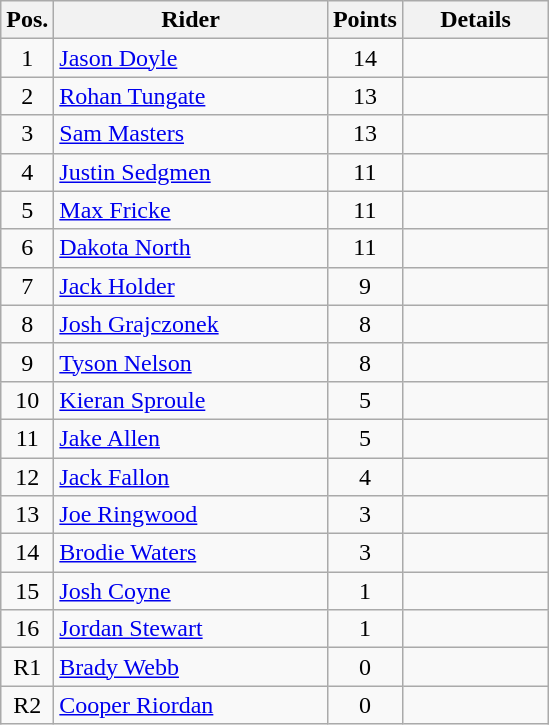<table class=wikitable>
<tr>
<th width=25px>Pos.</th>
<th width=175px>Rider</th>
<th width=40px>Points</th>
<th width=90px>Details</th>
</tr>
<tr align=center >
<td>1</td>
<td align=left><a href='#'>Jason Doyle</a></td>
<td>14</td>
<td></td>
</tr>
<tr align=center >
<td>2</td>
<td align=left><a href='#'>Rohan Tungate</a></td>
<td>13</td>
<td></td>
</tr>
<tr align=center >
<td>3</td>
<td align=left><a href='#'>Sam Masters</a></td>
<td>13</td>
<td></td>
</tr>
<tr align=center >
<td>4</td>
<td align=left><a href='#'>Justin Sedgmen</a></td>
<td>11</td>
<td></td>
</tr>
<tr align=center >
<td>5</td>
<td align=left><a href='#'>Max Fricke</a></td>
<td>11</td>
<td></td>
</tr>
<tr align=center >
<td>6</td>
<td align=left><a href='#'>Dakota North</a></td>
<td>11</td>
<td></td>
</tr>
<tr align=center >
<td>7</td>
<td align=left><a href='#'>Jack Holder</a></td>
<td>9</td>
<td></td>
</tr>
<tr align=center>
<td>8</td>
<td align=left><a href='#'>Josh Grajczonek</a></td>
<td>8</td>
<td></td>
</tr>
<tr align=center>
<td>9</td>
<td align=left><a href='#'>Tyson Nelson</a></td>
<td>8</td>
<td></td>
</tr>
<tr align=center>
<td>10</td>
<td align=left><a href='#'>Kieran Sproule</a></td>
<td>5</td>
<td></td>
</tr>
<tr align=center>
<td>11</td>
<td align=left><a href='#'>Jake Allen</a></td>
<td>5</td>
<td></td>
</tr>
<tr align=center>
<td>12</td>
<td align=left><a href='#'>Jack Fallon</a></td>
<td>4</td>
<td></td>
</tr>
<tr align=center>
<td>13</td>
<td align=left><a href='#'>Joe Ringwood</a></td>
<td>3</td>
<td></td>
</tr>
<tr align=center>
<td>14</td>
<td align=left><a href='#'>Brodie Waters</a></td>
<td>3</td>
<td></td>
</tr>
<tr align=center>
<td>15</td>
<td align=left><a href='#'>Josh Coyne</a></td>
<td>1</td>
<td></td>
</tr>
<tr align=center>
<td>16</td>
<td align=left><a href='#'>Jordan Stewart</a></td>
<td>1</td>
<td></td>
</tr>
<tr align=center>
<td>R1</td>
<td align=left><a href='#'>Brady Webb</a></td>
<td>0</td>
<td></td>
</tr>
<tr align=center>
<td>R2</td>
<td align=left><a href='#'>Cooper Riordan</a></td>
<td>0</td>
<td></td>
</tr>
</table>
